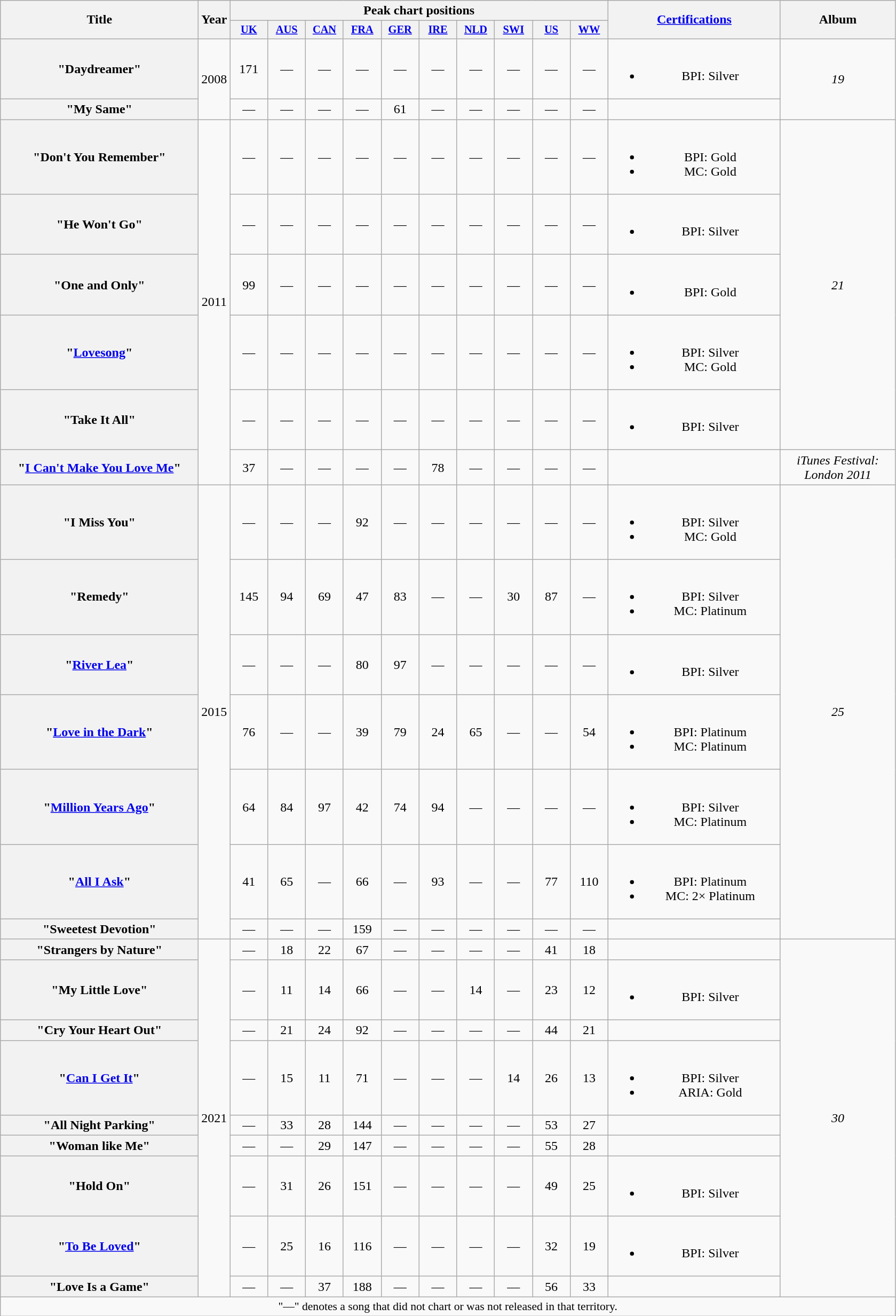<table class="wikitable plainrowheaders" style="text-align:center;">
<tr>
<th scope="col" rowspan="2" style="width:15em;">Title</th>
<th scope="col" rowspan="2">Year</th>
<th scope="col" colspan="10">Peak chart positions</th>
<th scope="col" rowspan="2" style="width:13em;"><a href='#'>Certifications</a></th>
<th scope="col" rowspan="2" style="width:8.5em;">Album</th>
</tr>
<tr>
<th scope="col" style="width:3em;font-size:85%;"><a href='#'>UK</a><br></th>
<th scope="col" style="width:3em;font-size:85%;"><a href='#'>AUS</a><br></th>
<th scope="col" style="width:3em;font-size:85%;"><a href='#'>CAN</a><br></th>
<th scope="col" style="width:3em;font-size:85%;"><a href='#'>FRA</a><br></th>
<th scope="col" style="width:3em;font-size:85%;"><a href='#'>GER</a><br></th>
<th scope="col" style="width:3em;font-size:85%;"><a href='#'>IRE</a><br></th>
<th scope="col" style="width:3em;font-size:85%;"><a href='#'>NLD</a><br></th>
<th scope="col" style="width:3em;font-size:85%;"><a href='#'>SWI</a><br></th>
<th scope="col" style="width:3em;font-size:85%;"><a href='#'>US</a><br></th>
<th scope="col" style="width:3em;font-size:85%;"><a href='#'>WW</a><br></th>
</tr>
<tr>
<th scope="row">"Daydreamer"</th>
<td rowspan="2">2008</td>
<td>171</td>
<td>—</td>
<td>—</td>
<td>—</td>
<td>—</td>
<td>—</td>
<td>—</td>
<td>—</td>
<td>—</td>
<td>—</td>
<td><br><ul><li>BPI: Silver</li></ul></td>
<td rowspan="2"><em>19</em></td>
</tr>
<tr>
<th scope="row">"My Same"</th>
<td>—</td>
<td>—</td>
<td>—</td>
<td>—</td>
<td>61</td>
<td>—</td>
<td>—</td>
<td>—</td>
<td>—</td>
<td>—</td>
<td></td>
</tr>
<tr>
<th scope="row">"Don't You Remember"</th>
<td rowspan="6">2011</td>
<td>—</td>
<td>—</td>
<td>—</td>
<td>—</td>
<td>—</td>
<td>—</td>
<td>—</td>
<td>—</td>
<td>—</td>
<td>—</td>
<td><br><ul><li>BPI: Gold</li><li>MC: Gold</li></ul></td>
<td rowspan="5"><em>21</em></td>
</tr>
<tr>
<th scope="row">"He Won't Go"</th>
<td>—</td>
<td>—</td>
<td>—</td>
<td>—</td>
<td>—</td>
<td>—</td>
<td>—</td>
<td>—</td>
<td>—</td>
<td>—</td>
<td><br><ul><li>BPI: Silver</li></ul></td>
</tr>
<tr>
<th scope="row">"One and Only"</th>
<td>99</td>
<td>—</td>
<td>—</td>
<td>—</td>
<td>—</td>
<td>—</td>
<td>—</td>
<td>—</td>
<td>—</td>
<td>—</td>
<td><br><ul><li>BPI: Gold</li></ul></td>
</tr>
<tr>
<th scope="row">"<a href='#'>Lovesong</a>"</th>
<td>—</td>
<td>—</td>
<td>—</td>
<td>—</td>
<td>—</td>
<td>—</td>
<td>—</td>
<td>—</td>
<td>—</td>
<td>—</td>
<td><br><ul><li>BPI: Silver</li><li>MC: Gold</li></ul></td>
</tr>
<tr>
<th scope="row">"Take It All"</th>
<td>—</td>
<td>—</td>
<td>—</td>
<td>—</td>
<td>—</td>
<td>—</td>
<td>—</td>
<td>—</td>
<td>—</td>
<td>—</td>
<td><br><ul><li>BPI: Silver</li></ul></td>
</tr>
<tr>
<th scope="row">"<a href='#'>I Can't Make You Love Me</a>"</th>
<td>37</td>
<td>—</td>
<td>—</td>
<td>—</td>
<td>—</td>
<td>78</td>
<td>—</td>
<td>—</td>
<td>—</td>
<td>—</td>
<td></td>
<td><em>iTunes Festival: London 2011</em></td>
</tr>
<tr>
<th scope="row">"I Miss You"</th>
<td rowspan="7">2015</td>
<td>—</td>
<td>—</td>
<td>—</td>
<td>92</td>
<td>—</td>
<td>—</td>
<td>—</td>
<td>—</td>
<td>—</td>
<td>—</td>
<td><br><ul><li>BPI: Silver</li><li>MC: Gold</li></ul></td>
<td rowspan="7"><em>25</em></td>
</tr>
<tr>
<th scope="row">"Remedy"</th>
<td>145</td>
<td>94</td>
<td>69</td>
<td>47</td>
<td>83</td>
<td>—</td>
<td>—</td>
<td>30</td>
<td>87</td>
<td>—</td>
<td><br><ul><li>BPI: Silver</li><li>MC: Platinum</li></ul></td>
</tr>
<tr>
<th scope="row">"<a href='#'>River Lea</a>"</th>
<td>—</td>
<td>—</td>
<td>—</td>
<td>80</td>
<td>97</td>
<td>—</td>
<td>—</td>
<td>—</td>
<td>—</td>
<td>—</td>
<td><br><ul><li>BPI: Silver</li></ul></td>
</tr>
<tr>
<th scope="row">"<a href='#'>Love in the Dark</a>"</th>
<td>76</td>
<td>—</td>
<td>—</td>
<td>39</td>
<td>79</td>
<td>24</td>
<td>65</td>
<td>—</td>
<td>—</td>
<td>54</td>
<td><br><ul><li>BPI: Platinum</li><li>MC: Platinum</li></ul></td>
</tr>
<tr>
<th scope="row">"<a href='#'>Million Years Ago</a>"</th>
<td>64</td>
<td>84</td>
<td>97</td>
<td>42</td>
<td>74</td>
<td>94</td>
<td>—</td>
<td>—</td>
<td>—</td>
<td>—</td>
<td><br><ul><li>BPI: Silver</li><li>MC: Platinum</li></ul></td>
</tr>
<tr>
<th scope="row">"<a href='#'>All I Ask</a>"</th>
<td>41</td>
<td>65</td>
<td>—</td>
<td>66</td>
<td>—</td>
<td>93</td>
<td>—</td>
<td>—</td>
<td>77</td>
<td>110</td>
<td><br><ul><li>BPI: Platinum</li><li>MC: 2× Platinum</li></ul></td>
</tr>
<tr>
<th scope="row">"Sweetest Devotion"</th>
<td>—</td>
<td>—</td>
<td>—</td>
<td>159</td>
<td>—</td>
<td>—</td>
<td>—</td>
<td>—</td>
<td>—</td>
<td>—</td>
<td></td>
</tr>
<tr>
<th scope="row">"Strangers by Nature"</th>
<td rowspan="9">2021</td>
<td>—</td>
<td>18</td>
<td>22</td>
<td>67</td>
<td>—</td>
<td>—</td>
<td>—</td>
<td>—</td>
<td>41</td>
<td>18</td>
<td></td>
<td rowspan="9"><em>30</em></td>
</tr>
<tr>
<th scope="row">"My Little Love"</th>
<td>—</td>
<td>11</td>
<td>14</td>
<td>66</td>
<td>—</td>
<td>—</td>
<td>14</td>
<td>—</td>
<td>23</td>
<td>12</td>
<td><br><ul><li>BPI: Silver</li></ul></td>
</tr>
<tr>
<th scope="row">"Cry Your Heart Out"</th>
<td>—</td>
<td>21</td>
<td>24</td>
<td>92</td>
<td>—</td>
<td>—</td>
<td>—</td>
<td>—</td>
<td>44</td>
<td>21</td>
<td></td>
</tr>
<tr>
<th scope="row">"<a href='#'>Can I Get It</a>"</th>
<td>—</td>
<td>15</td>
<td>11</td>
<td>71</td>
<td>—</td>
<td>—</td>
<td>—</td>
<td>14</td>
<td>26</td>
<td>13</td>
<td><br><ul><li>BPI: Silver</li><li>ARIA: Gold</li></ul></td>
</tr>
<tr>
<th scope="row">"All Night Parking"<br></th>
<td>—</td>
<td>33</td>
<td>28</td>
<td>144</td>
<td>—</td>
<td>—</td>
<td>—</td>
<td>—</td>
<td>53</td>
<td>27</td>
<td></td>
</tr>
<tr>
<th scope="row">"Woman like Me"</th>
<td>—</td>
<td>—</td>
<td>29</td>
<td>147</td>
<td>—</td>
<td>—</td>
<td>—</td>
<td>—</td>
<td>55</td>
<td>28</td>
<td></td>
</tr>
<tr>
<th scope="row">"Hold On"</th>
<td>—</td>
<td>31</td>
<td>26</td>
<td>151</td>
<td>—</td>
<td>—</td>
<td>—</td>
<td>—</td>
<td>49</td>
<td>25</td>
<td><br><ul><li>BPI: Silver</li></ul></td>
</tr>
<tr>
<th scope="row">"<a href='#'>To Be Loved</a>"</th>
<td>—</td>
<td>25</td>
<td>16</td>
<td>116</td>
<td>—</td>
<td>—</td>
<td>—</td>
<td>—</td>
<td>32</td>
<td>19</td>
<td><br><ul><li>BPI: Silver</li></ul></td>
</tr>
<tr>
<th scope="row">"Love Is a Game"</th>
<td>—</td>
<td>—</td>
<td>37</td>
<td>188</td>
<td>—</td>
<td>—</td>
<td>—</td>
<td>—</td>
<td>56</td>
<td>33</td>
<td></td>
</tr>
<tr>
<td colspan="18" style="font-size:90%">"—" denotes a song that did not chart or was not released in that territory.</td>
</tr>
</table>
